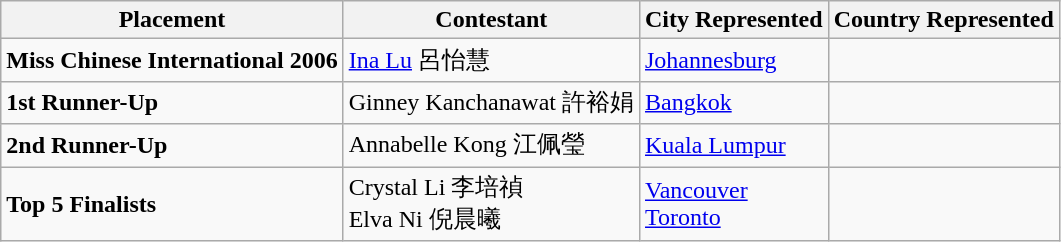<table class="wikitable" border="1">
<tr>
<th>Placement</th>
<th>Contestant</th>
<th>City Represented</th>
<th>Country Represented</th>
</tr>
<tr>
<td><strong>Miss Chinese International 2006</strong></td>
<td><a href='#'>Ina Lu</a> 呂怡慧</td>
<td><a href='#'>Johannesburg</a></td>
<td></td>
</tr>
<tr>
<td><strong>1st Runner-Up</strong></td>
<td>Ginney Kanchanawat 許裕娟</td>
<td><a href='#'>Bangkok</a></td>
<td></td>
</tr>
<tr>
<td><strong>2nd Runner-Up</strong></td>
<td>Annabelle Kong 江佩瑩</td>
<td><a href='#'>Kuala Lumpur</a></td>
<td></td>
</tr>
<tr>
<td><strong>Top 5 Finalists</strong></td>
<td>Crystal Li 李培禎<br>Elva Ni 倪晨曦</td>
<td><a href='#'>Vancouver</a><br><a href='#'>Toronto</a></td>
<td><br></td>
</tr>
</table>
